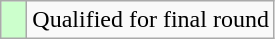<table class="wikitable">
<tr>
<td style="width:10px; background:#cfc"></td>
<td>Qualified for final round</td>
</tr>
</table>
